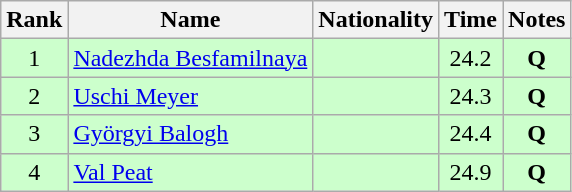<table class="wikitable sortable" style="text-align:center">
<tr>
<th>Rank</th>
<th>Name</th>
<th>Nationality</th>
<th>Time</th>
<th>Notes</th>
</tr>
<tr bgcolor=ccffcc>
<td>1</td>
<td align=left><a href='#'>Nadezhda Besfamilnaya</a></td>
<td align=left></td>
<td>24.2</td>
<td><strong>Q</strong></td>
</tr>
<tr bgcolor=ccffcc>
<td>2</td>
<td align=left><a href='#'>Uschi Meyer</a></td>
<td align=left></td>
<td>24.3</td>
<td><strong>Q</strong></td>
</tr>
<tr bgcolor=ccffcc>
<td>3</td>
<td align=left><a href='#'>Györgyi Balogh</a></td>
<td align=left></td>
<td>24.4</td>
<td><strong>Q</strong></td>
</tr>
<tr bgcolor=ccffcc>
<td>4</td>
<td align=left><a href='#'>Val Peat</a></td>
<td align=left></td>
<td>24.9</td>
<td><strong>Q</strong></td>
</tr>
</table>
